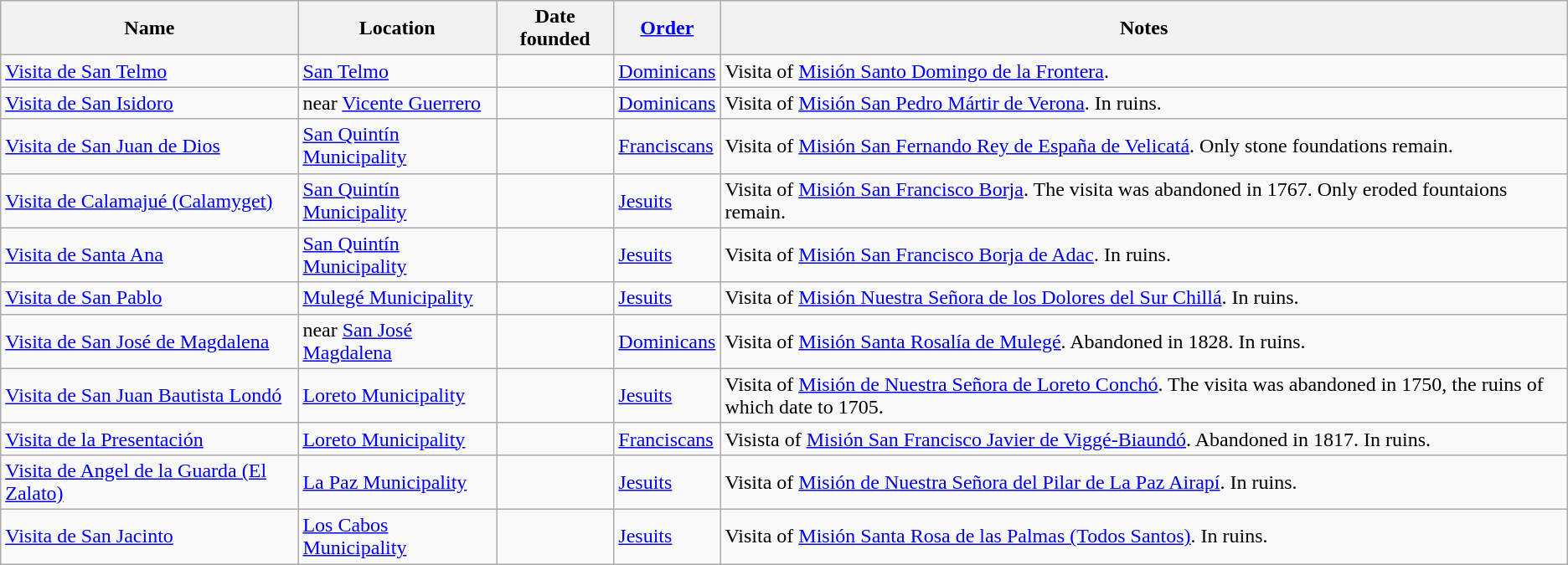<table class="wikitable sortable">
<tr>
<th>Name</th>
<th>Location</th>
<th>Date founded</th>
<th><a href='#'>Order</a></th>
<th class="unsortable">Notes</th>
</tr>
<tr>
<td><a href='#'>Visita de San Telmo</a></td>
<td><a href='#'>San Telmo</a><br><small></small></td>
<td></td>
<td><a href='#'>Dominicans</a></td>
<td>Visita of <a href='#'>Misión Santo Domingo de la Frontera</a>.</td>
</tr>
<tr>
<td><a href='#'>Visita de San Isidoro</a></td>
<td>near <a href='#'>Vicente Guerrero</a><br><small></small></td>
<td></td>
<td><a href='#'>Dominicans</a></td>
<td>Visita of <a href='#'>Misión San Pedro Mártir de Verona</a>. In ruins.</td>
</tr>
<tr>
<td><a href='#'>Visita de San Juan de Dios</a></td>
<td><a href='#'>San Quintín Municipality</a><br><small></small></td>
<td></td>
<td><a href='#'>Franciscans</a></td>
<td>Visita of <a href='#'>Misión San Fernando Rey de España de Velicatá</a>. Only stone foundations remain.</td>
</tr>
<tr>
<td><a href='#'>Visita de Calamajué (Calamyget)</a></td>
<td><a href='#'>San Quintín Municipality</a><br><small></small></td>
<td></td>
<td><a href='#'>Jesuits</a></td>
<td>Visita of <a href='#'>Misión San Francisco Borja</a>. The visita was abandoned in 1767. Only eroded fountaions remain.</td>
</tr>
<tr>
<td><a href='#'>Visita de Santa Ana</a></td>
<td><a href='#'>San Quintín Municipality</a><br><small></small></td>
<td></td>
<td><a href='#'>Jesuits</a></td>
<td>Visita of <a href='#'>Misión San Francisco Borja de Adac</a>. In ruins.</td>
</tr>
<tr>
<td><a href='#'>Visita de San Pablo</a></td>
<td><a href='#'>Mulegé Municipality</a><br><small></small></td>
<td></td>
<td><a href='#'>Jesuits</a></td>
<td>Visita of <a href='#'>Misión Nuestra Señora de los Dolores del Sur Chillá</a>. In ruins.</td>
</tr>
<tr>
<td><a href='#'>Visita de San José de Magdalena</a></td>
<td>near <a href='#'>San José Magdalena</a><br><small></small></td>
<td></td>
<td><a href='#'>Dominicans</a></td>
<td>Visita of <a href='#'>Misión Santa Rosalía de Mulegé</a>. Abandoned in 1828. In ruins.</td>
</tr>
<tr>
<td><a href='#'>Visita de San Juan Bautista Londó</a></td>
<td><a href='#'>Loreto Municipality</a><br><small></small></td>
<td></td>
<td><a href='#'>Jesuits</a></td>
<td>Visita of <a href='#'>Misión de Nuestra Señora de Loreto Conchó</a>. The visita was abandoned in 1750, the ruins of which date to 1705.</td>
</tr>
<tr>
<td><a href='#'>Visita de la Presentación</a></td>
<td><a href='#'>Loreto Municipality</a><br><small></small></td>
<td></td>
<td><a href='#'>Franciscans</a></td>
<td>Visista of <a href='#'>Misión San Francisco Javier de Viggé-Biaundó</a>. Abandoned in 1817. In ruins.</td>
</tr>
<tr>
<td><a href='#'>Visita de Angel de la Guarda (El Zalato)</a></td>
<td><a href='#'>La Paz Municipality</a><br><small></small></td>
<td></td>
<td><a href='#'>Jesuits</a></td>
<td>Visita of <a href='#'>Misión de Nuestra Señora del Pilar de La Paz Airapí</a>. In ruins.</td>
</tr>
<tr>
<td><a href='#'>Visita de San Jacinto</a></td>
<td><a href='#'>Los Cabos Municipality</a><br><small></small></td>
<td></td>
<td><a href='#'>Jesuits</a></td>
<td>Visita of <a href='#'>Misión Santa Rosa de las Palmas (Todos Santos)</a>. In ruins.</td>
</tr>
</table>
